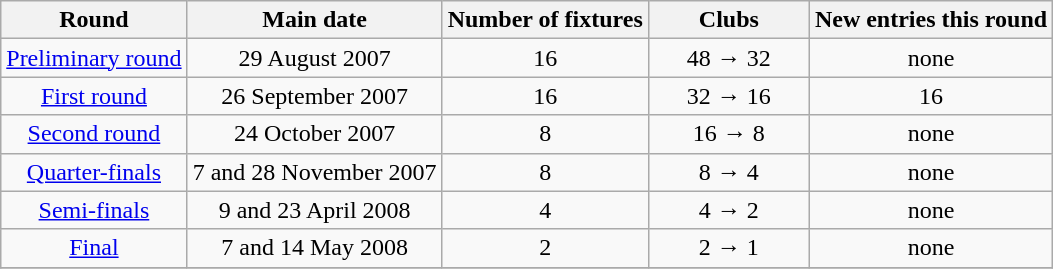<table class="wikitable" style="text-align:center">
<tr>
<th>Round</th>
<th>Main date</th>
<th>Number of fixtures</th>
<th width=100>Clubs</th>
<th>New entries this round</th>
</tr>
<tr>
<td><a href='#'>Preliminary round</a></td>
<td>29 August 2007</td>
<td>16</td>
<td>48 → 32</td>
<td>none</td>
</tr>
<tr>
<td><a href='#'>First round</a></td>
<td>26 September 2007</td>
<td>16</td>
<td>32 → 16</td>
<td>16</td>
</tr>
<tr>
<td><a href='#'>Second round</a></td>
<td>24 October 2007</td>
<td>8</td>
<td>16 → 8</td>
<td>none</td>
</tr>
<tr>
<td><a href='#'>Quarter-finals</a></td>
<td>7 and 28 November 2007</td>
<td>8</td>
<td>8 → 4</td>
<td>none</td>
</tr>
<tr>
<td><a href='#'>Semi-finals</a></td>
<td>9 and 23 April 2008</td>
<td>4</td>
<td>4 → 2</td>
<td>none</td>
</tr>
<tr>
<td><a href='#'>Final</a></td>
<td>7 and 14 May 2008</td>
<td>2</td>
<td>2 → 1</td>
<td>none</td>
</tr>
<tr>
</tr>
</table>
